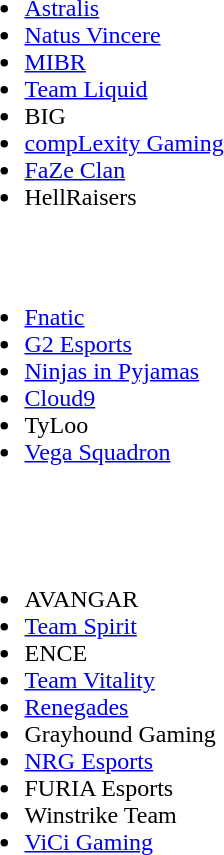<table cellspacing="10">
<tr>
<td><br><ul><li><a href='#'>Astralis</a></li><li><a href='#'>Natus Vincere</a></li><li><a href='#'>MIBR</a></li><li><a href='#'>Team Liquid</a></li><li>BIG</li><li><a href='#'>compLexity Gaming</a></li><li><a href='#'>FaZe Clan</a></li><li>HellRaisers</li></ul></td>
</tr>
<tr>
<td><br><ul><li><a href='#'>Fnatic</a></li><li><a href='#'>G2 Esports</a></li><li><a href='#'>Ninjas in Pyjamas</a></li><li><a href='#'>Cloud9</a></li><li>TyLoo</li><li><a href='#'>Vega Squadron</a></li></ul> <br></td>
</tr>
<tr>
<td><br><ul><li>AVANGAR </li><li><a href='#'>Team Spirit</a> </li><li>ENCE </li><li><a href='#'>Team Vitality</a> </li><li><a href='#'>Renegades</a> </li><li>Grayhound Gaming </li><li><a href='#'>NRG Esports</a> </li><li>FURIA Esports </li><li>Winstrike Team </li><li><a href='#'>ViCi Gaming</a> </li></ul></td>
</tr>
<tr>
</tr>
</table>
